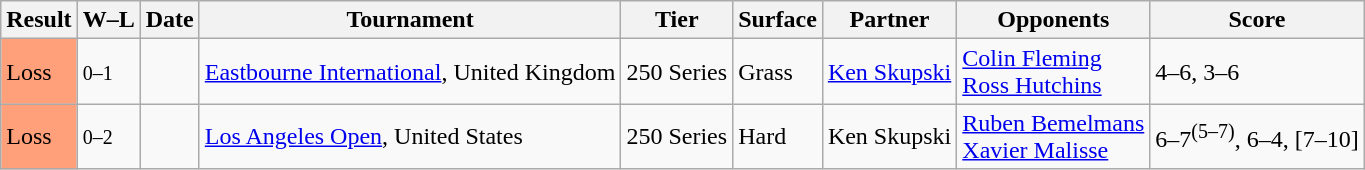<table class="sortable wikitable">
<tr>
<th>Result</th>
<th class="unsortable">W–L</th>
<th>Date</th>
<th>Tournament</th>
<th>Tier</th>
<th>Surface</th>
<th>Partner</th>
<th>Opponents</th>
<th class="unsortable">Score</th>
</tr>
<tr>
<td bgcolor=FFA07A>Loss</td>
<td><small>0–1</small></td>
<td><a href='#'></a></td>
<td><a href='#'>Eastbourne International</a>, United Kingdom</td>
<td>250 Series</td>
<td>Grass</td>
<td> <a href='#'>Ken Skupski</a></td>
<td> <a href='#'>Colin Fleming</a><br> <a href='#'>Ross Hutchins</a></td>
<td>4–6, 3–6</td>
</tr>
<tr>
<td bgcolor=FFA07A>Loss</td>
<td><small>0–2</small></td>
<td><a href='#'></a></td>
<td><a href='#'>Los Angeles Open</a>, United States</td>
<td>250 Series</td>
<td>Hard</td>
<td> Ken Skupski</td>
<td> <a href='#'>Ruben Bemelmans</a><br> <a href='#'>Xavier Malisse</a></td>
<td>6–7<sup>(5–7)</sup>, 6–4, [7–10]</td>
</tr>
</table>
